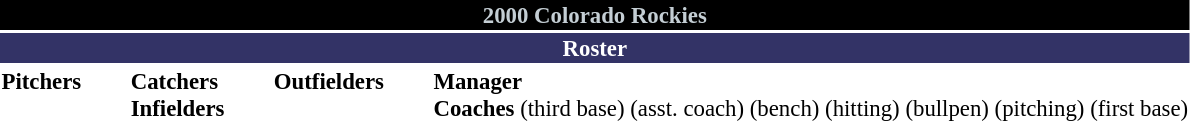<table class="toccolours" style="font-size: 95%;">
<tr>
<th colspan="10" style="background:#000000; color:#C4CED4; text-align:center;">2000 Colorado Rockies</th>
</tr>
<tr>
<td colspan="10" style="background:#333366; color:#FFFFFF; text-align:center;"><strong>Roster</strong></td>
</tr>
<tr>
<td valign="top"><strong>Pitchers</strong><br>






















</td>
<td style="width:25px;"></td>
<td valign="top"><strong>Catchers</strong><br>


<strong>Infielders</strong>










</td>
<td style="width:25px;"></td>
<td valign="top"><strong>Outfielders</strong><br>









</td>
<td style="width:25px;"></td>
<td valign="top"><strong>Manager</strong><br>
<strong>Coaches</strong>

 (third base)
 (asst. coach)
 (bench)
 (hitting)
 (bullpen)
 (pitching)
 (first base)</td>
</tr>
</table>
